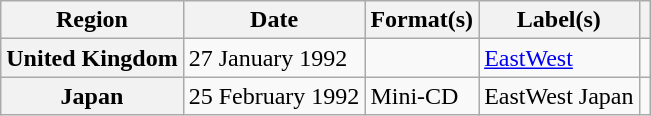<table class="wikitable plainrowheaders">
<tr>
<th scope="col">Region</th>
<th scope="col">Date</th>
<th scope="col">Format(s)</th>
<th scope="col">Label(s)</th>
<th scope="col"></th>
</tr>
<tr>
<th scope="row">United Kingdom</th>
<td>27 January 1992</td>
<td></td>
<td><a href='#'>EastWest</a></td>
<td></td>
</tr>
<tr>
<th scope="row">Japan</th>
<td>25 February 1992</td>
<td>Mini-CD</td>
<td>EastWest Japan</td>
<td></td>
</tr>
</table>
